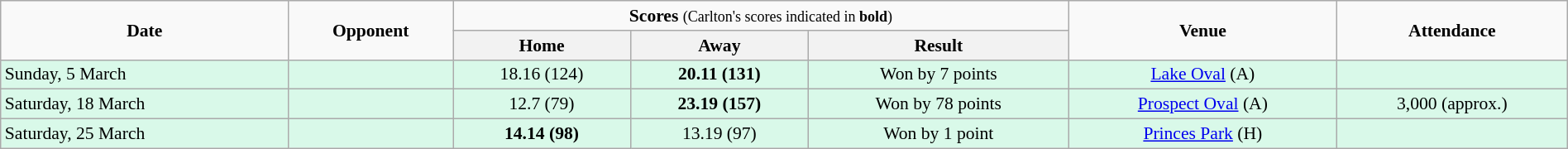<table class="wikitable" style="font-size:90%; text-align:center; width: 100%; margin-left: auto; margin-right: auto;">
<tr>
<td rowspan=2><strong>Date</strong></td>
<td rowspan=2><strong>Opponent</strong></td>
<td colspan=3><strong>Scores</strong> <small>(Carlton's scores indicated in <strong>bold</strong>)</small></td>
<td rowspan=2><strong>Venue</strong></td>
<td rowspan=2><strong>Attendance</strong></td>
</tr>
<tr>
<th>Home</th>
<th>Away</th>
<th>Result</th>
</tr>
<tr style="background:#d9f9e9;">
<td align=left>Sunday, 5 March</td>
<td align=left></td>
<td>18.16 (124)</td>
<td><strong>20.11 (131)</strong></td>
<td>Won by 7 points</td>
<td><a href='#'>Lake Oval</a> (A)</td>
<td></td>
</tr>
<tr style="background:#d9f9e9;">
<td align=left>Saturday, 18 March</td>
<td align=left></td>
<td>12.7 (79)</td>
<td><strong>23.19 (157)</strong></td>
<td>Won by 78 points</td>
<td><a href='#'>Prospect Oval</a> (A)</td>
<td>3,000 (approx.)</td>
</tr>
<tr style="background:#d9f9e9;">
<td align=left>Saturday, 25 March</td>
<td align=left></td>
<td><strong>14.14 (98)</strong></td>
<td>13.19 (97)</td>
<td>Won by 1 point</td>
<td><a href='#'>Princes Park</a> (H)</td>
<td></td>
</tr>
</table>
